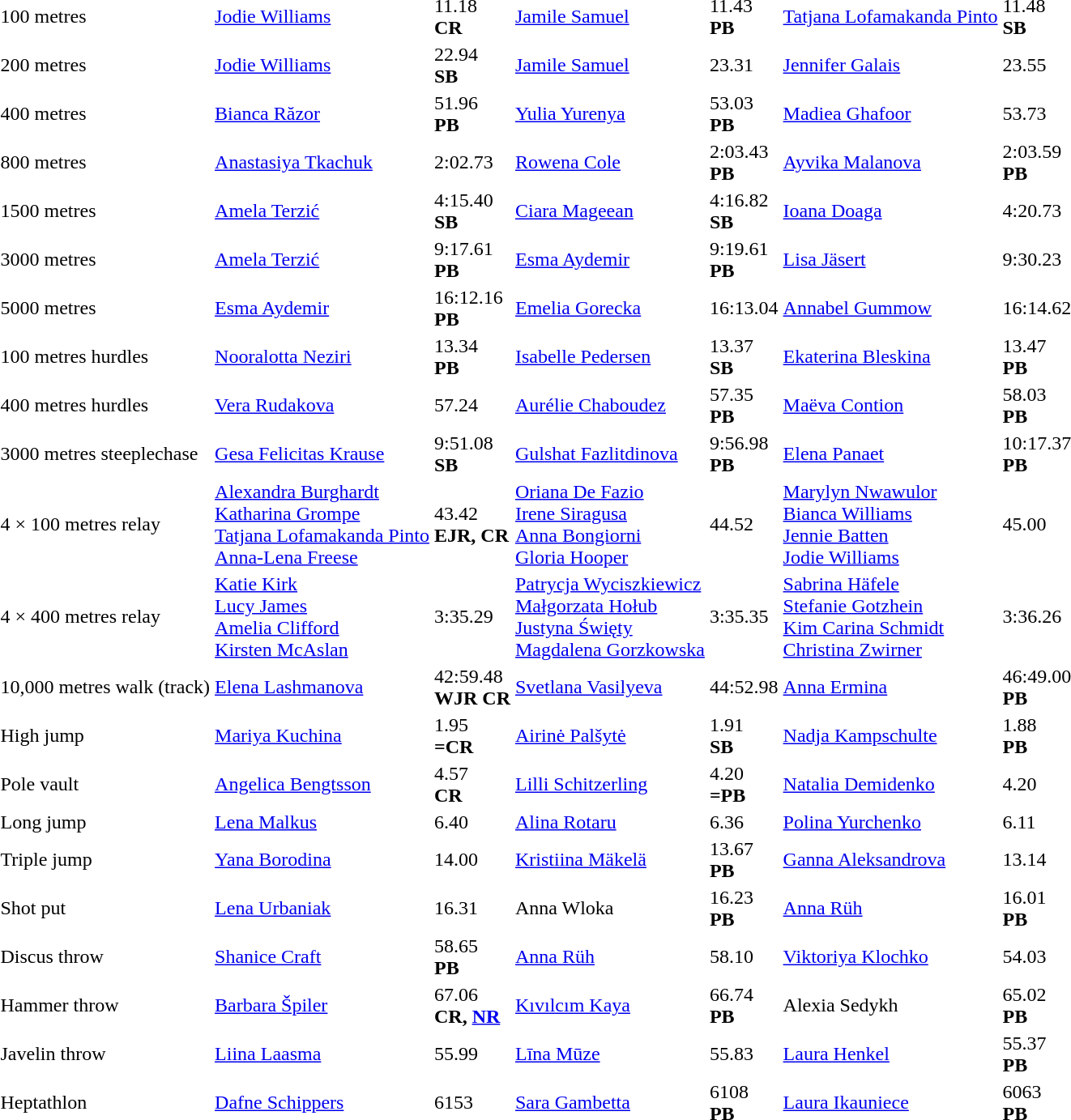<table>
<tr>
<td>100 metres</td>
<td><a href='#'>Jodie Williams</a><br><em></em></td>
<td>11.18<br><strong>CR</strong></td>
<td><a href='#'>Jamile Samuel</a><br><em></em></td>
<td>11.43 <br><strong>PB</strong></td>
<td><a href='#'>Tatjana Lofamakanda Pinto</a><br><em></em></td>
<td>11.48 <br><strong>SB</strong></td>
</tr>
<tr>
<td>200 metres</td>
<td><a href='#'>Jodie Williams</a><br><em></em></td>
<td>22.94<br><strong>SB</strong></td>
<td><a href='#'>Jamile Samuel</a><br><em></em></td>
<td>23.31</td>
<td><a href='#'>Jennifer Galais</a><br><em></em></td>
<td>23.55</td>
</tr>
<tr>
<td>400 metres</td>
<td><a href='#'>Bianca Răzor</a><br><em></em></td>
<td>51.96 <br><strong>PB</strong></td>
<td><a href='#'>Yulia Yurenya</a><br><em></em></td>
<td>53.03 <br><strong>PB</strong></td>
<td><a href='#'>Madiea Ghafoor</a><br><em></em></td>
<td>53.73</td>
</tr>
<tr>
<td>800 metres</td>
<td><a href='#'>Anastasiya Tkachuk</a><br><em></em></td>
<td>2:02.73</td>
<td><a href='#'>Rowena Cole</a><br><em></em></td>
<td>2:03.43<br><strong>PB</strong></td>
<td><a href='#'>Ayvika Malanova</a><br><em></em></td>
<td>2:03.59<br><strong>PB</strong></td>
</tr>
<tr>
<td>1500 metres</td>
<td><a href='#'>Amela Terzić</a><br><em></em></td>
<td>4:15.40<br><strong>SB</strong></td>
<td><a href='#'>Ciara Mageean</a><br><em></em></td>
<td>4:16.82<br><strong>SB</strong></td>
<td><a href='#'>Ioana Doaga</a><br><em></em></td>
<td>4:20.73</td>
</tr>
<tr>
<td>3000 metres</td>
<td><a href='#'>Amela Terzić</a><br><em></em></td>
<td>9:17.61 <br><strong>PB</strong></td>
<td><a href='#'>Esma Aydemir</a><br><em></em></td>
<td>9:19.61 <br><strong>PB</strong></td>
<td><a href='#'>Lisa Jäsert</a><br><em></em></td>
<td>9:30.23</td>
</tr>
<tr>
<td>5000 metres</td>
<td><a href='#'>Esma Aydemir</a><br><em></em></td>
<td>16:12.16<br><strong>PB</strong></td>
<td><a href='#'>Emelia Gorecka</a><br><em></em></td>
<td>16:13.04</td>
<td><a href='#'>Annabel Gummow</a><br><em></em></td>
<td>16:14.62</td>
</tr>
<tr>
<td>100 metres hurdles</td>
<td><a href='#'>Nooralotta Neziri</a><br><em></em></td>
<td>13.34<br><strong>PB</strong></td>
<td><a href='#'>Isabelle Pedersen</a><br><em></em></td>
<td>13.37<br><strong>SB</strong></td>
<td><a href='#'>Ekaterina Bleskina</a><br><em></em></td>
<td>13.47<br><strong>PB</strong></td>
</tr>
<tr>
<td>400 metres hurdles</td>
<td><a href='#'>Vera Rudakova</a><br><em></em></td>
<td>57.24</td>
<td><a href='#'>Aurélie Chaboudez</a><br><em></em></td>
<td>57.35<br><strong>PB</strong></td>
<td><a href='#'>Maëva Contion</a><br><em></em></td>
<td>58.03 <br><strong>PB</strong></td>
</tr>
<tr>
<td>3000 metres steeplechase</td>
<td><a href='#'>Gesa Felicitas Krause</a><br><em></em></td>
<td>9:51.08<br><strong>SB</strong></td>
<td><a href='#'>Gulshat Fazlitdinova</a><br><em></em></td>
<td>9:56.98<br><strong>PB</strong></td>
<td><a href='#'>Elena Panaet</a><br><em></em></td>
<td>10:17.37<br><strong>PB</strong></td>
</tr>
<tr>
<td>4 × 100 metres relay</td>
<td><a href='#'>Alexandra Burghardt</a><br><a href='#'>Katharina Grompe</a><br><a href='#'>Tatjana Lofamakanda Pinto</a><br><a href='#'>Anna-Lena Freese</a><br><em></em></td>
<td>43.42<br><strong>EJR, CR</strong></td>
<td><a href='#'>Oriana De Fazio</a><br><a href='#'>Irene Siragusa</a><br><a href='#'>Anna Bongiorni</a><br><a href='#'>Gloria Hooper</a><br><em></em></td>
<td>44.52</td>
<td><a href='#'>Marylyn Nwawulor</a><br><a href='#'>Bianca Williams</a><br><a href='#'>Jennie Batten</a><br><a href='#'>Jodie Williams</a><br><em></em></td>
<td>45.00</td>
</tr>
<tr>
<td>4 × 400 metres relay</td>
<td><a href='#'>Katie Kirk</a><br><a href='#'>Lucy James</a><br><a href='#'>Amelia Clifford</a><br><a href='#'>Kirsten McAslan</a><br><em></em></td>
<td>3:35.29</td>
<td><a href='#'>Patrycja Wyciszkiewicz</a><br><a href='#'>Małgorzata Hołub</a><br><a href='#'>Justyna Święty</a><br><a href='#'>Magdalena Gorzkowska</a><br><em></em></td>
<td>3:35.35</td>
<td><a href='#'>Sabrina Häfele</a><br><a href='#'>Stefanie Gotzhein</a><br><a href='#'>Kim Carina Schmidt</a><br><a href='#'>Christina Zwirner</a><br><em></em></td>
<td>3:36.26</td>
</tr>
<tr>
<td>10,000 metres walk (track)</td>
<td><a href='#'>Elena Lashmanova</a><br><em></em></td>
<td>42:59.48 <br><strong>WJR</strong> <strong>CR</strong></td>
<td><a href='#'>Svetlana Vasilyeva</a><br><em></em></td>
<td>44:52.98</td>
<td><a href='#'>Anna Ermina</a><br><em></em></td>
<td>46:49.00 <br><strong>PB</strong></td>
</tr>
<tr>
<td>High jump</td>
<td><a href='#'>Mariya Kuchina</a><br><em></em></td>
<td>1.95<br><strong>=CR</strong></td>
<td><a href='#'>Airinė Palšytė</a><br><em></em></td>
<td>1.91<br><strong>SB</strong></td>
<td><a href='#'>Nadja Kampschulte</a><br><em></em></td>
<td>1.88<br><strong>PB</strong></td>
</tr>
<tr>
<td>Pole vault</td>
<td><a href='#'>Angelica Bengtsson</a><br><em></em></td>
<td>4.57<br><strong>CR</strong></td>
<td><a href='#'>Lilli Schitzerling</a><br><em></em></td>
<td>4.20<br><strong>=PB</strong></td>
<td><a href='#'>Natalia Demidenko</a><br><em></em></td>
<td>4.20</td>
</tr>
<tr>
<td>Long jump</td>
<td><a href='#'>Lena Malkus</a><br><em></em></td>
<td>6.40</td>
<td><a href='#'>Alina Rotaru</a><br><em></em></td>
<td>6.36</td>
<td><a href='#'>Polina Yurchenko</a><br><em></em></td>
<td>6.11</td>
</tr>
<tr>
<td>Triple jump</td>
<td><a href='#'>Yana Borodina</a><br><em></em></td>
<td>14.00</td>
<td><a href='#'>Kristiina Mäkelä</a><br><em></em></td>
<td>13.67<br><strong>PB</strong></td>
<td><a href='#'>Ganna Aleksandrova</a><br><em></em></td>
<td>13.14</td>
</tr>
<tr>
<td>Shot put</td>
<td><a href='#'>Lena Urbaniak</a><br><em></em></td>
<td>16.31</td>
<td>Anna Wloka<br><em></em></td>
<td>16.23 <br><strong>PB</strong></td>
<td><a href='#'>Anna Rüh</a><br><em></em></td>
<td>16.01<br><strong>PB</strong></td>
</tr>
<tr>
<td>Discus throw</td>
<td><a href='#'>Shanice Craft</a><br><em></em></td>
<td>58.65<br><strong>PB</strong></td>
<td><a href='#'>Anna Rüh</a><br><em></em></td>
<td>58.10</td>
<td><a href='#'>Viktoriya Klochko</a><br><em></em></td>
<td>54.03</td>
</tr>
<tr>
<td>Hammer throw</td>
<td><a href='#'>Barbara Špiler</a><br><em></em></td>
<td>67.06<br><strong>CR, <a href='#'>NR</a></strong></td>
<td><a href='#'>Kıvılcım Kaya</a><br><em></em></td>
<td>66.74 <br><strong>PB</strong></td>
<td>Alexia Sedykh<br><em></em></td>
<td>65.02 <br><strong>PB</strong></td>
</tr>
<tr>
<td>Javelin throw</td>
<td><a href='#'>Liina Laasma</a><br><em></em></td>
<td>55.99</td>
<td><a href='#'>Līna Mūze</a><br><em></em></td>
<td>55.83</td>
<td><a href='#'>Laura Henkel</a><br><em></em></td>
<td>55.37<br><strong>PB</strong></td>
</tr>
<tr>
<td>Heptathlon</td>
<td><a href='#'>Dafne Schippers</a><br><em></em></td>
<td>6153</td>
<td><a href='#'>Sara Gambetta</a><br><em></em></td>
<td>6108<br><strong>PB</strong></td>
<td><a href='#'>Laura Ikauniece</a><br><em></em></td>
<td>6063<br><strong>PB</strong></td>
</tr>
</table>
